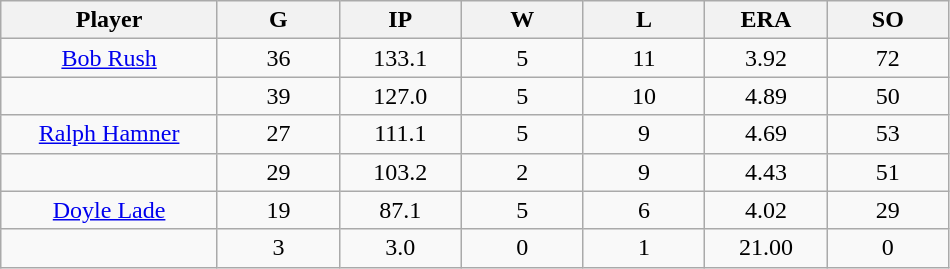<table class="wikitable sortable" style="text-align:center;">
<tr>
<th bgcolor="#DDDDFF" width="16%">Player</th>
<th bgcolor="#DDDDFF" width="9%">G</th>
<th bgcolor="#DDDDFF" width="9%">IP</th>
<th bgcolor="#DDDDFF" width="9%">W</th>
<th bgcolor="#DDDDFF" width="9%">L</th>
<th bgcolor="#DDDDFF" width="9%">ERA</th>
<th bgcolor="#DDDDFF" width="9%">SO</th>
</tr>
<tr>
<td><a href='#'>Bob Rush</a></td>
<td>36</td>
<td>133.1</td>
<td>5</td>
<td>11</td>
<td>3.92</td>
<td>72</td>
</tr>
<tr>
<td></td>
<td>39</td>
<td>127.0</td>
<td>5</td>
<td>10</td>
<td>4.89</td>
<td>50</td>
</tr>
<tr>
<td><a href='#'>Ralph Hamner</a></td>
<td>27</td>
<td>111.1</td>
<td>5</td>
<td>9</td>
<td>4.69</td>
<td>53</td>
</tr>
<tr>
<td></td>
<td>29</td>
<td>103.2</td>
<td>2</td>
<td>9</td>
<td>4.43</td>
<td>51</td>
</tr>
<tr>
<td><a href='#'>Doyle Lade</a></td>
<td>19</td>
<td>87.1</td>
<td>5</td>
<td>6</td>
<td>4.02</td>
<td>29</td>
</tr>
<tr>
<td></td>
<td>3</td>
<td>3.0</td>
<td>0</td>
<td>1</td>
<td>21.00</td>
<td>0</td>
</tr>
</table>
